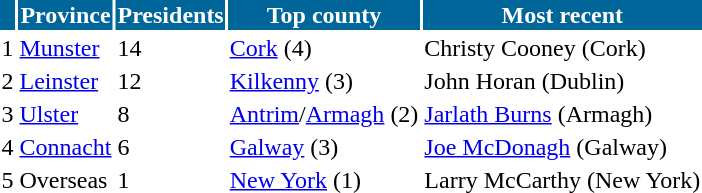<table cellpadding="1" 1px #aaa 90%;">
<tr style="background:#069; color:white;">
<td></td>
<th>Province</th>
<th>Presidents</th>
<th>Top county</th>
<th>Most recent</th>
</tr>
<tr>
<td>1</td>
<td> <a href='#'>Munster</a></td>
<td>14</td>
<td><a href='#'>Cork</a> (4)</td>
<td>Christy Cooney (Cork)</td>
</tr>
<tr>
<td>2</td>
<td> <a href='#'>Leinster</a></td>
<td>12</td>
<td><a href='#'>Kilkenny</a> (3)</td>
<td>John Horan (Dublin)</td>
</tr>
<tr>
<td>3</td>
<td> <a href='#'>Ulster</a></td>
<td>8</td>
<td><a href='#'>Antrim</a>/<a href='#'>Armagh</a> (2)</td>
<td><a href='#'>Jarlath Burns</a> (Armagh)</td>
</tr>
<tr>
<td>4</td>
<td> <a href='#'>Connacht</a></td>
<td>6</td>
<td><a href='#'>Galway</a> (3)</td>
<td><a href='#'>Joe McDonagh</a> (Galway)</td>
</tr>
<tr>
<td>5</td>
<td>Overseas</td>
<td>1</td>
<td><a href='#'>New York</a> (1)</td>
<td>Larry McCarthy (New York)</td>
</tr>
</table>
